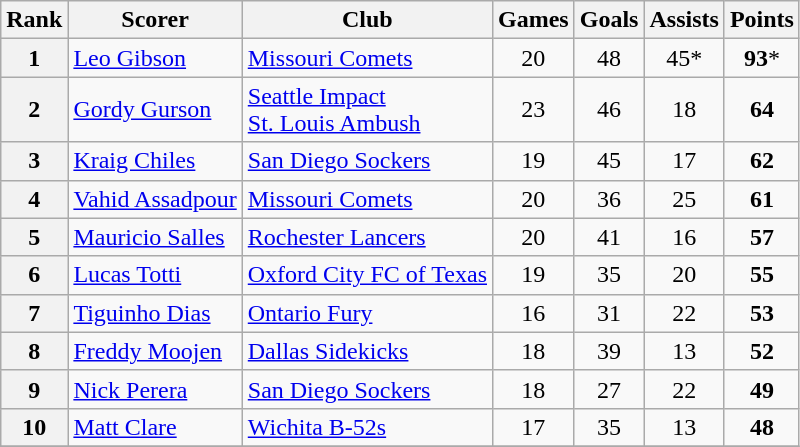<table class="wikitable">
<tr>
<th>Rank</th>
<th>Scorer</th>
<th>Club</th>
<th>Games</th>
<th>Goals</th>
<th>Assists</th>
<th>Points</th>
</tr>
<tr>
<th>1</th>
<td> <a href='#'>Leo Gibson</a></td>
<td><a href='#'>Missouri Comets</a></td>
<td style="text-align:center;">20</td>
<td style="text-align:center;">48</td>
<td style="text-align:center;">45*</td>
<td style="text-align:center;"><strong>93</strong>*</td>
</tr>
<tr>
<th>2</th>
<td> <a href='#'>Gordy Gurson</a></td>
<td><a href='#'>Seattle Impact</a><br><a href='#'>St. Louis Ambush</a></td>
<td style="text-align:center;">23</td>
<td style="text-align:center;">46</td>
<td style="text-align:center;">18</td>
<td style="text-align:center;"><strong>64</strong></td>
</tr>
<tr>
<th>3</th>
<td> <a href='#'>Kraig Chiles</a></td>
<td><a href='#'>San Diego Sockers</a></td>
<td style="text-align:center;">19</td>
<td style="text-align:center;">45</td>
<td style="text-align:center;">17</td>
<td style="text-align:center;"><strong>62</strong></td>
</tr>
<tr>
<th>4</th>
<td> <a href='#'>Vahid Assadpour</a></td>
<td><a href='#'>Missouri Comets</a></td>
<td style="text-align:center;">20</td>
<td style="text-align:center;">36</td>
<td style="text-align:center;">25</td>
<td style="text-align:center;"><strong>61</strong></td>
</tr>
<tr>
<th>5</th>
<td> <a href='#'>Mauricio Salles</a></td>
<td><a href='#'>Rochester Lancers</a></td>
<td style="text-align:center;">20</td>
<td style="text-align:center;">41</td>
<td style="text-align:center;">16</td>
<td style="text-align:center;"><strong>57</strong></td>
</tr>
<tr>
<th>6</th>
<td> <a href='#'>Lucas Totti</a></td>
<td><a href='#'>Oxford City FC of Texas</a></td>
<td style="text-align:center;">19</td>
<td style="text-align:center;">35</td>
<td style="text-align:center;">20</td>
<td style="text-align:center;"><strong>55</strong></td>
</tr>
<tr>
<th>7</th>
<td> <a href='#'>Tiguinho Dias</a></td>
<td><a href='#'>Ontario Fury</a></td>
<td style="text-align:center;">16</td>
<td style="text-align:center;">31</td>
<td style="text-align:center;">22</td>
<td style="text-align:center;"><strong>53</strong></td>
</tr>
<tr>
<th>8</th>
<td> <a href='#'>Freddy Moojen</a></td>
<td><a href='#'>Dallas Sidekicks</a></td>
<td style="text-align:center;">18</td>
<td style="text-align:center;">39</td>
<td style="text-align:center;">13</td>
<td style="text-align:center;"><strong>52</strong></td>
</tr>
<tr>
<th>9</th>
<td> <a href='#'>Nick Perera</a></td>
<td><a href='#'>San Diego Sockers</a></td>
<td style="text-align:center;">18</td>
<td style="text-align:center;">27</td>
<td style="text-align:center;">22</td>
<td style="text-align:center;"><strong>49</strong></td>
</tr>
<tr>
<th>10</th>
<td> <a href='#'>Matt Clare</a></td>
<td><a href='#'>Wichita B-52s</a></td>
<td style="text-align:center;">17</td>
<td style="text-align:center;">35</td>
<td style="text-align:center;">13</td>
<td style="text-align:center;"><strong>48</strong></td>
</tr>
<tr>
</tr>
</table>
